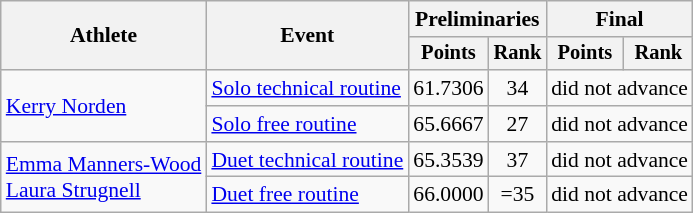<table class=wikitable style="font-size:90%">
<tr>
<th rowspan="2">Athlete</th>
<th rowspan="2">Event</th>
<th colspan="2">Preliminaries</th>
<th colspan="2">Final</th>
</tr>
<tr style="font-size:95%">
<th>Points</th>
<th>Rank</th>
<th>Points</th>
<th>Rank</th>
</tr>
<tr align=center>
<td align=left rowspan=2><a href='#'>Kerry Norden</a></td>
<td align=left><a href='#'>Solo technical routine</a></td>
<td>61.7306</td>
<td>34</td>
<td colspan=2>did not advance</td>
</tr>
<tr align=center>
<td align=left><a href='#'>Solo free routine</a></td>
<td>65.6667</td>
<td>27</td>
<td colspan=2>did not advance</td>
</tr>
<tr align=center>
<td align=left rowspan=2><a href='#'>Emma Manners-Wood</a><br><a href='#'>Laura Strugnell</a></td>
<td align=left><a href='#'>Duet technical routine</a></td>
<td>65.3539</td>
<td>37</td>
<td colspan=2>did not advance</td>
</tr>
<tr align=center>
<td align=left><a href='#'>Duet free routine</a></td>
<td>66.0000</td>
<td>=35</td>
<td colspan=2>did not advance</td>
</tr>
</table>
